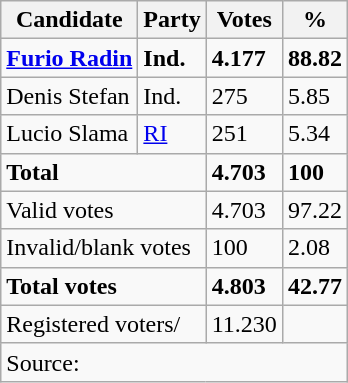<table class="wikitable" style="text-align: left;">
<tr>
<th>Candidate</th>
<th>Party</th>
<th>Votes</th>
<th>%</th>
</tr>
<tr>
<td><strong><a href='#'>Furio Radin</a></strong></td>
<td><strong>Ind.</strong></td>
<td><strong>4.177</strong></td>
<td><strong>88.82</strong></td>
</tr>
<tr>
<td>Denis Stefan</td>
<td>Ind.</td>
<td>275</td>
<td>5.85</td>
</tr>
<tr>
<td>Lucio Slama</td>
<td><a href='#'>RI</a></td>
<td>251</td>
<td>5.34</td>
</tr>
<tr>
<td colspan="2"><strong>Total</strong></td>
<td><strong>4.703</strong></td>
<td><strong>100</strong></td>
</tr>
<tr>
<td colspan="2">Valid votes</td>
<td>4.703</td>
<td>97.22</td>
</tr>
<tr>
<td colspan="2">Invalid/blank votes</td>
<td>100</td>
<td>2.08</td>
</tr>
<tr>
<td colspan="2"><strong>Total votes</strong></td>
<td><strong>4.803</strong></td>
<td><strong>42.77</strong></td>
</tr>
<tr>
<td colspan="2">Registered voters/</td>
<td>11.230</td>
<td></td>
</tr>
<tr>
<td colspan="4">Source: </td>
</tr>
</table>
